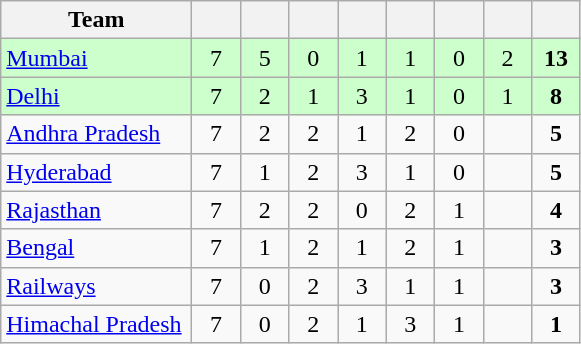<table class="wikitable" style="text-align:center">
<tr>
<th style="width:120px">Team</th>
<th style="width:25px"></th>
<th style="width:25px"></th>
<th style="width:25px"></th>
<th style="width:25px"></th>
<th style="width:25px"></th>
<th style="width:25px"></th>
<th style="width:25px"></th>
<th style="width:25px"></th>
</tr>
<tr style="background:#cfc;">
<td style="text-align:left"><a href='#'>Mumbai</a></td>
<td>7</td>
<td>5</td>
<td>0</td>
<td>1</td>
<td>1</td>
<td>0</td>
<td>2</td>
<td><strong>13</strong></td>
</tr>
<tr style="background:#cfc;">
<td style="text-align:left"><a href='#'>Delhi</a></td>
<td>7</td>
<td>2</td>
<td>1</td>
<td>3</td>
<td>1</td>
<td>0</td>
<td>1</td>
<td><strong>8</strong></td>
</tr>
<tr>
<td style="text-align:left"><a href='#'>Andhra Pradesh</a></td>
<td>7</td>
<td>2</td>
<td>2</td>
<td>1</td>
<td>2</td>
<td>0</td>
<td></td>
<td><strong>5</strong></td>
</tr>
<tr>
<td style="text-align:left"><a href='#'>Hyderabad</a></td>
<td>7</td>
<td>1</td>
<td>2</td>
<td>3</td>
<td>1</td>
<td>0</td>
<td></td>
<td><strong>5</strong></td>
</tr>
<tr>
<td style="text-align:left"><a href='#'>Rajasthan</a></td>
<td>7</td>
<td>2</td>
<td>2</td>
<td>0</td>
<td>2</td>
<td>1</td>
<td></td>
<td><strong>4</strong></td>
</tr>
<tr>
<td style="text-align:left"><a href='#'>Bengal</a></td>
<td>7</td>
<td>1</td>
<td>2</td>
<td>1</td>
<td>2</td>
<td>1</td>
<td></td>
<td><strong>3</strong></td>
</tr>
<tr>
<td style="text-align:left"><a href='#'>Railways</a></td>
<td>7</td>
<td>0</td>
<td>2</td>
<td>3</td>
<td>1</td>
<td>1</td>
<td></td>
<td><strong>3</strong></td>
</tr>
<tr>
<td style="text-align:left"><a href='#'>Himachal Pradesh</a></td>
<td>7</td>
<td>0</td>
<td>2</td>
<td>1</td>
<td>3</td>
<td>1</td>
<td></td>
<td><strong>1</strong></td>
</tr>
</table>
